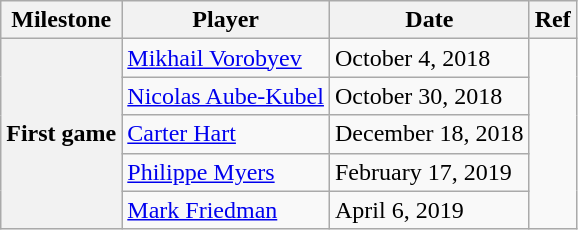<table class="wikitable">
<tr>
<th scope="col">Milestone</th>
<th scope="col">Player</th>
<th scope="col">Date</th>
<th scope="col">Ref</th>
</tr>
<tr>
<th rowspan=5>First game</th>
<td><a href='#'>Mikhail Vorobyev</a></td>
<td>October 4, 2018</td>
<td rowspan=5></td>
</tr>
<tr>
<td><a href='#'>Nicolas Aube-Kubel</a></td>
<td>October 30, 2018</td>
</tr>
<tr>
<td><a href='#'>Carter Hart</a></td>
<td>December 18, 2018</td>
</tr>
<tr>
<td><a href='#'>Philippe Myers</a></td>
<td>February 17, 2019</td>
</tr>
<tr>
<td><a href='#'>Mark Friedman</a></td>
<td>April 6, 2019</td>
</tr>
</table>
